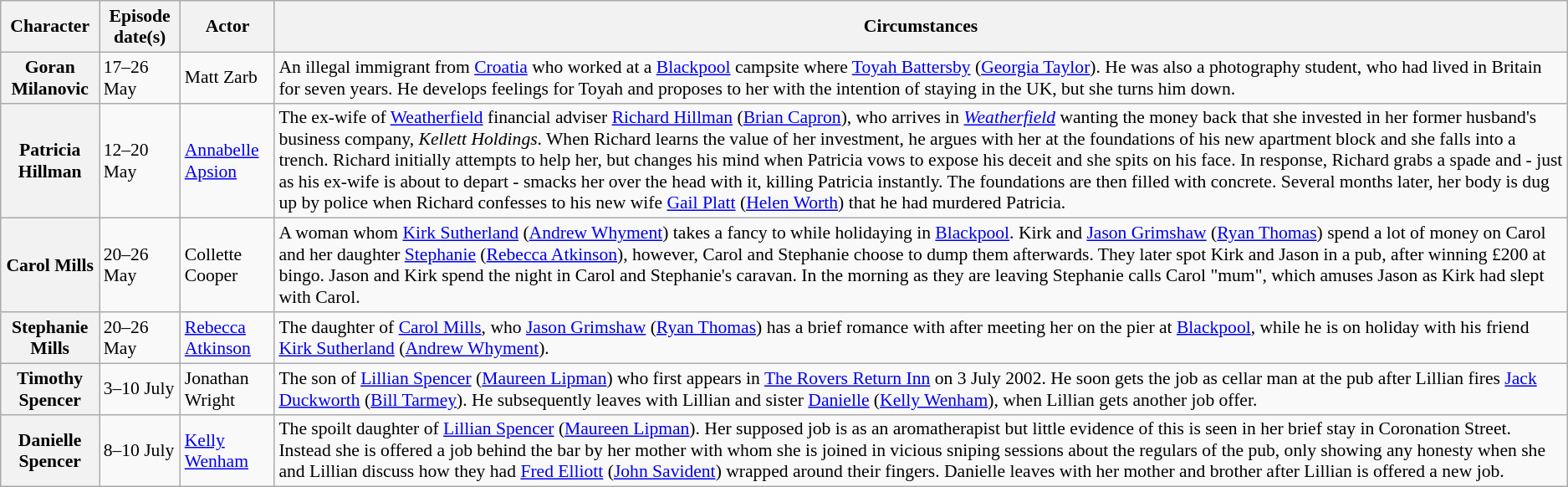<table class="wikitable plainrowheaders" style="font-size:90%">
<tr>
<th scope="col">Character</th>
<th scope="col">Episode date(s)</th>
<th scope="col">Actor</th>
<th scope="col">Circumstances</th>
</tr>
<tr>
<th scope="row">Goran Milanovic</th>
<td>17–26 May</td>
<td>Matt Zarb</td>
<td>An illegal immigrant from <a href='#'>Croatia</a> who worked at a <a href='#'>Blackpool</a> campsite where <a href='#'>Toyah Battersby</a> (<a href='#'>Georgia Taylor</a>). He was also a photography student, who had lived in Britain for seven years. He develops feelings for Toyah and proposes to her with the intention of staying in the UK, but she turns him down.</td>
</tr>
<tr>
<th scope="row">Patricia Hillman</th>
<td>12–20 May</td>
<td><a href='#'>Annabelle Apsion</a></td>
<td>The ex-wife of <a href='#'>Weatherfield</a> financial adviser <a href='#'>Richard Hillman</a> (<a href='#'>Brian Capron</a>), who arrives in <em><a href='#'>Weatherfield</a></em> wanting the money back that she invested in her former husband's business company, <em>Kellett Holdings</em>. When Richard learns the value of her investment, he argues with her at the foundations of his new apartment block and she falls into a trench. Richard initially attempts to help her, but changes his mind when Patricia vows to expose his deceit and she spits on his face. In response, Richard grabs a spade and - just as his ex-wife is about to depart - smacks her over the head with it, killing Patricia instantly. The foundations are then filled with concrete. Several months later, her body is dug up by police when Richard confesses to his new wife <a href='#'>Gail Platt</a> (<a href='#'>Helen Worth</a>) that he had murdered Patricia.</td>
</tr>
<tr>
<th scope="row">Carol Mills</th>
<td>20–26 May</td>
<td>Collette Cooper</td>
<td>A woman whom <a href='#'>Kirk Sutherland</a> (<a href='#'>Andrew Whyment</a>) takes a fancy to while holidaying in <a href='#'>Blackpool</a>. Kirk and <a href='#'>Jason Grimshaw</a> (<a href='#'>Ryan Thomas</a>) spend a lot of money on Carol and her daughter <a href='#'>Stephanie</a> (<a href='#'>Rebecca Atkinson</a>), however, Carol and Stephanie choose to dump them afterwards. They later spot Kirk and Jason in a pub, after winning £200 at bingo. Jason and Kirk spend the night in Carol and Stephanie's caravan. In the morning as they are leaving Stephanie calls Carol "mum", which amuses Jason as Kirk had slept with Carol.</td>
</tr>
<tr>
<th scope="row">Stephanie Mills</th>
<td>20–26 May</td>
<td><a href='#'>Rebecca Atkinson</a></td>
<td>The daughter of <a href='#'>Carol Mills</a>, who <a href='#'>Jason Grimshaw</a> (<a href='#'>Ryan Thomas</a>) has a brief romance with after meeting her on the pier at <a href='#'>Blackpool</a>, while he is on holiday with his friend <a href='#'>Kirk Sutherland</a> (<a href='#'>Andrew Whyment</a>).</td>
</tr>
<tr>
<th scope="row">Timothy Spencer</th>
<td>3–10 July</td>
<td>Jonathan Wright</td>
<td>The son of <a href='#'>Lillian Spencer</a> (<a href='#'>Maureen Lipman</a>) who first appears in <a href='#'>The Rovers Return Inn</a> on 3 July 2002. He soon gets the job as cellar man at the pub after Lillian fires <a href='#'>Jack Duckworth</a> (<a href='#'>Bill Tarmey</a>). He subsequently leaves with Lillian and sister <a href='#'>Danielle</a> (<a href='#'>Kelly Wenham</a>), when Lillian gets another job offer.</td>
</tr>
<tr>
<th scope="row">Danielle Spencer</th>
<td>8–10 July</td>
<td><a href='#'>Kelly Wenham</a></td>
<td>The spoilt daughter of <a href='#'>Lillian Spencer</a> (<a href='#'>Maureen Lipman</a>). Her supposed job is as an aromatherapist but little evidence of this is seen in her brief stay in Coronation Street. Instead she is offered a job behind the bar by her mother with whom she is joined in vicious sniping sessions about the regulars of the pub, only showing any honesty when she and Lillian discuss how they had <a href='#'>Fred Elliott</a> (<a href='#'>John Savident</a>) wrapped around their fingers. Danielle leaves with her mother and brother after Lillian is offered a new job.</td>
</tr>
</table>
